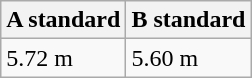<table class="wikitable" border="1" align="upright">
<tr>
<th>A standard</th>
<th>B standard</th>
</tr>
<tr>
<td>5.72 m</td>
<td>5.60 m</td>
</tr>
</table>
